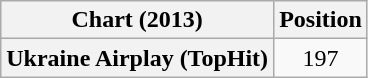<table class="wikitable plainrowheaders" style="text-align:center;">
<tr>
<th scope="col">Chart (2013)</th>
<th scope="col">Position</th>
</tr>
<tr>
<th scope="row">Ukraine Airplay (TopHit)</th>
<td>197</td>
</tr>
</table>
